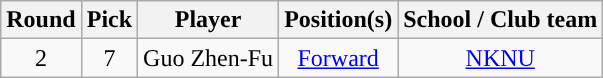<table class="wikitable sortable sortable">
<tr>
<th>Round</th>
<th>Pick</th>
<th>Player</th>
<th>Position(s)</th>
<th>School / Club team</th>
</tr>
<tr style="text-align: center">
<td>2</td>
<td>7</td>
<td>Guo Zhen-Fu</td>
<td><a href='#'>Forward</a></td>
<td><a href='#'>NKNU</a></td>
</tr>
</table>
